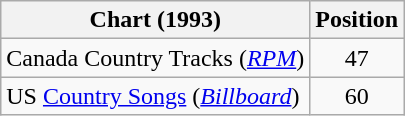<table class="wikitable sortable">
<tr>
<th scope="col">Chart (1993)</th>
<th scope="col">Position</th>
</tr>
<tr>
<td>Canada Country Tracks (<em><a href='#'>RPM</a></em>)</td>
<td align="center">47</td>
</tr>
<tr>
<td>US <a href='#'>Country Songs</a> (<em><a href='#'>Billboard</a></em>)</td>
<td align="center">60</td>
</tr>
</table>
